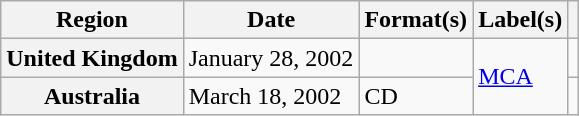<table class="wikitable plainrowheaders">
<tr>
<th scope="col">Region</th>
<th scope="col">Date</th>
<th scope="col">Format(s)</th>
<th scope="col">Label(s)</th>
<th scope="col"></th>
</tr>
<tr>
<th scope="row">United Kingdom</th>
<td>January 28, 2002</td>
<td></td>
<td rowspan="2"><a href='#'>MCA</a></td>
<td></td>
</tr>
<tr>
<th scope="row">Australia</th>
<td>March 18, 2002</td>
<td>CD</td>
<td></td>
</tr>
</table>
